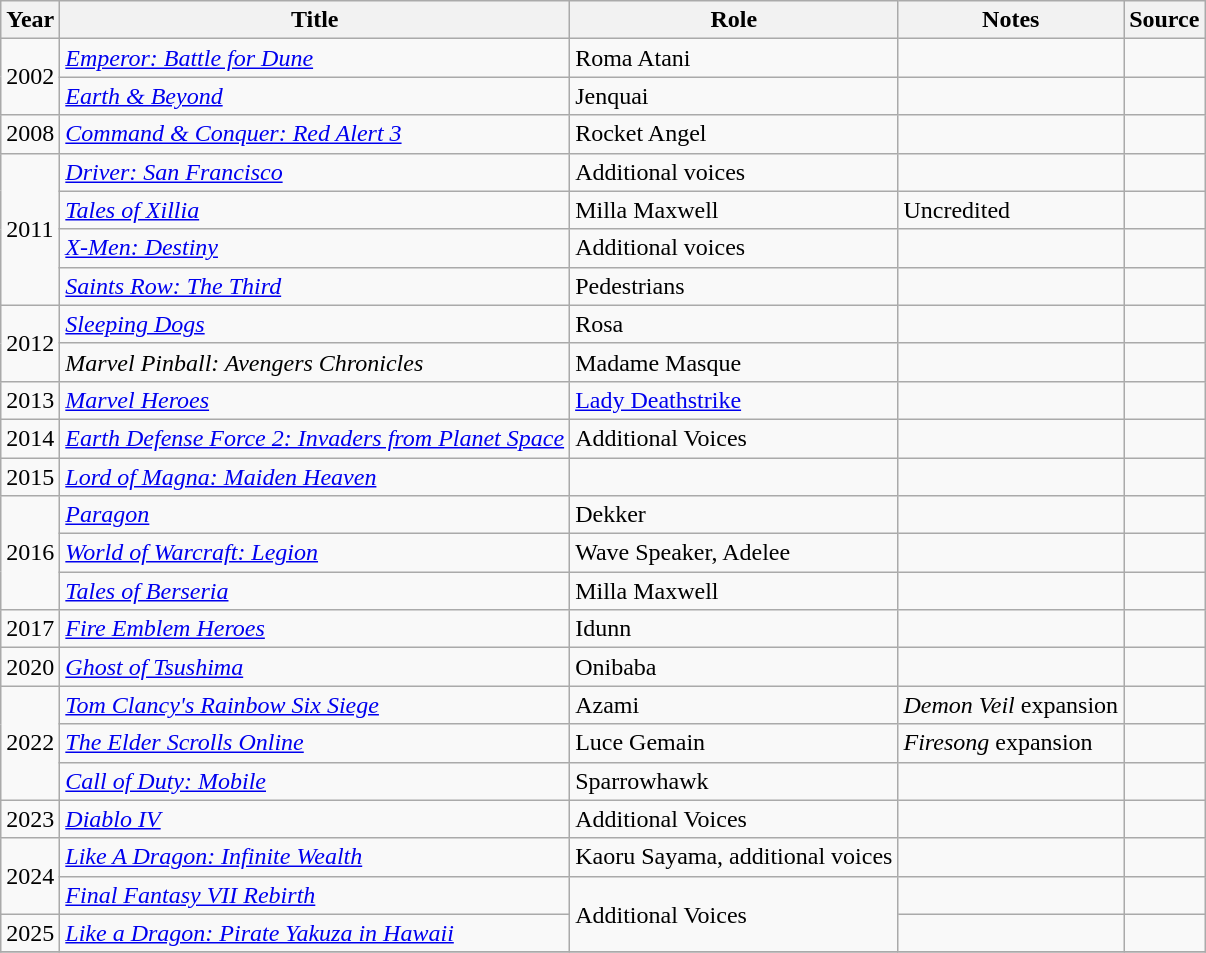<table class="wikitable sortable">
<tr>
<th>Year</th>
<th>Title</th>
<th>Role</th>
<th class="unsortable">Notes</th>
<th>Source</th>
</tr>
<tr>
<td rowspan="2">2002</td>
<td><em><a href='#'>Emperor: Battle for Dune</a></em></td>
<td>Roma Atani</td>
<td></td>
<td></td>
</tr>
<tr>
<td><em><a href='#'>Earth & Beyond</a></em></td>
<td>Jenquai</td>
<td></td>
<td></td>
</tr>
<tr>
<td>2008</td>
<td><em><a href='#'>Command & Conquer: Red Alert 3</a></em></td>
<td>Rocket Angel</td>
<td></td>
<td></td>
</tr>
<tr>
<td rowspan="4">2011</td>
<td><em><a href='#'>Driver: San Francisco</a></em></td>
<td>Additional voices</td>
<td></td>
<td></td>
</tr>
<tr>
<td><em><a href='#'>Tales of Xillia</a></em></td>
<td>Milla Maxwell</td>
<td>Uncredited</td>
<td></td>
</tr>
<tr>
<td><em><a href='#'>X-Men: Destiny</a></em></td>
<td>Additional voices</td>
<td></td>
<td></td>
</tr>
<tr>
<td><em><a href='#'>Saints Row: The Third</a></em></td>
<td>Pedestrians</td>
<td></td>
<td></td>
</tr>
<tr>
<td rowspan="2">2012</td>
<td><em><a href='#'>Sleeping Dogs</a></em></td>
<td>Rosa</td>
<td></td>
<td></td>
</tr>
<tr>
<td><em>Marvel Pinball: Avengers Chronicles</em></td>
<td>Madame Masque</td>
<td></td>
<td></td>
</tr>
<tr>
<td>2013</td>
<td><em><a href='#'>Marvel Heroes</a></em></td>
<td><a href='#'>Lady Deathstrike</a></td>
<td></td>
<td></td>
</tr>
<tr>
<td>2014</td>
<td><a href='#'><em>Earth Defense Force 2: Invaders from Planet Space</em></a></td>
<td>Additional Voices</td>
<td></td>
<td></td>
</tr>
<tr>
<td>2015</td>
<td><a href='#'><em>Lord of Magna: Maiden Heaven</em></a></td>
<td></td>
<td></td>
<td></td>
</tr>
<tr>
<td rowspan="3">2016</td>
<td><em><a href='#'>Paragon</a></em></td>
<td>Dekker</td>
<td></td>
<td></td>
</tr>
<tr>
<td><em><a href='#'>World of Warcraft: Legion</a></em></td>
<td>Wave Speaker, Adelee</td>
<td></td>
<td></td>
</tr>
<tr>
<td><a href='#'><em>Tales of Berseria</em></a></td>
<td>Milla Maxwell</td>
<td></td>
<td></td>
</tr>
<tr>
<td>2017</td>
<td><em><a href='#'>Fire Emblem Heroes</a></em></td>
<td>Idunn</td>
<td></td>
<td></td>
</tr>
<tr>
<td>2020</td>
<td><em><a href='#'>Ghost of Tsushima</a></em></td>
<td>Onibaba</td>
<td></td>
<td></td>
</tr>
<tr>
<td rowspan="3">2022</td>
<td><em><a href='#'>Tom Clancy's Rainbow Six Siege</a></em></td>
<td>Azami</td>
<td><em>Demon Veil</em> expansion</td>
<td></td>
</tr>
<tr>
<td><em><a href='#'>The Elder Scrolls Online</a></em></td>
<td>Luce Gemain</td>
<td><em>Firesong</em> expansion</td>
<td></td>
</tr>
<tr>
<td><em><a href='#'>Call of Duty: Mobile</a></em></td>
<td>Sparrowhawk</td>
<td></td>
<td></td>
</tr>
<tr>
<td>2023</td>
<td><em><a href='#'>Diablo IV</a></em></td>
<td>Additional Voices</td>
<td></td>
<td></td>
</tr>
<tr>
<td rowspan="2">2024</td>
<td><em><a href='#'>Like A Dragon: Infinite Wealth</a></em></td>
<td>Kaoru Sayama, additional voices</td>
<td></td>
<td></td>
</tr>
<tr>
<td><em><a href='#'>Final Fantasy VII Rebirth</a></em></td>
<td rowspan="2">Additional Voices</td>
<td></td>
<td></td>
</tr>
<tr>
<td>2025</td>
<td><em><a href='#'>Like a Dragon: Pirate Yakuza in Hawaii</a></em></td>
<td></td>
<td></td>
</tr>
<tr>
</tr>
</table>
